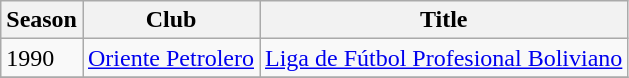<table class="wikitable">
<tr>
<th>Season</th>
<th>Club</th>
<th>Title</th>
</tr>
<tr>
<td>1990</td>
<td><a href='#'>Oriente Petrolero</a></td>
<td><a href='#'>Liga de Fútbol Profesional Boliviano</a></td>
</tr>
<tr>
</tr>
</table>
